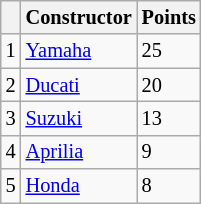<table class="wikitable" style="font-size: 85%;">
<tr>
<th></th>
<th>Constructor</th>
<th>Points</th>
</tr>
<tr>
<td align=center>1</td>
<td> <a href='#'>Yamaha</a></td>
<td align=left>25</td>
</tr>
<tr>
<td align=center>2</td>
<td> <a href='#'>Ducati</a></td>
<td align=left>20</td>
</tr>
<tr>
<td align=center>3</td>
<td> <a href='#'>Suzuki</a></td>
<td align=left>13</td>
</tr>
<tr>
<td align=center>4</td>
<td> <a href='#'>Aprilia</a></td>
<td align=left>9</td>
</tr>
<tr>
<td align=center>5</td>
<td> <a href='#'>Honda</a></td>
<td align=left>8</td>
</tr>
</table>
